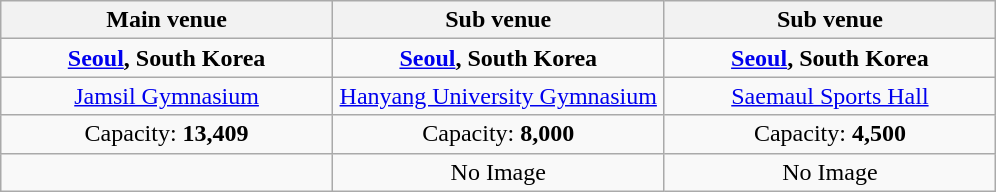<table class="wikitable" style="text-align:center">
<tr>
<th width=33%>Main venue</th>
<th width=33%>Sub venue</th>
<th width=33%>Sub venue</th>
</tr>
<tr>
<td> <strong><a href='#'>Seoul</a>, South Korea</strong></td>
<td> <strong><a href='#'>Seoul</a>, South Korea</strong></td>
<td> <strong><a href='#'>Seoul</a>, South Korea</strong></td>
</tr>
<tr>
<td><a href='#'>Jamsil Gymnasium</a></td>
<td><a href='#'>Hanyang University Gymnasium</a></td>
<td><a href='#'>Saemaul Sports Hall</a></td>
</tr>
<tr>
<td>Capacity: <strong>13,409</strong></td>
<td>Capacity: <strong>8,000</strong></td>
<td>Capacity: <strong>4,500</strong></td>
</tr>
<tr>
<td></td>
<td>No Image</td>
<td>No Image</td>
</tr>
</table>
